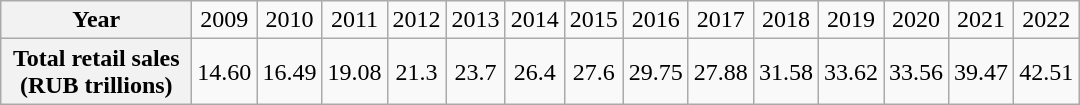<table class="wikitable" style="text-align: center;">
<tr>
<th style="width:120px;"><strong>Year</strong></th>
<td>2009</td>
<td>2010</td>
<td>2011</td>
<td>2012</td>
<td>2013</td>
<td>2014</td>
<td>2015</td>
<td>2016</td>
<td>2017</td>
<td>2018</td>
<td>2019</td>
<td>2020</td>
<td>2021</td>
<td>2022</td>
</tr>
<tr>
<th style="width:120px;"><strong>Total retail sales (RUB trillions)</strong></th>
<td>14.60</td>
<td>16.49</td>
<td>19.08</td>
<td>21.3</td>
<td>23.7</td>
<td>26.4</td>
<td>27.6</td>
<td>29.75</td>
<td>27.88</td>
<td>31.58</td>
<td>33.62</td>
<td>33.56</td>
<td>39.47</td>
<td>42.51</td>
</tr>
</table>
